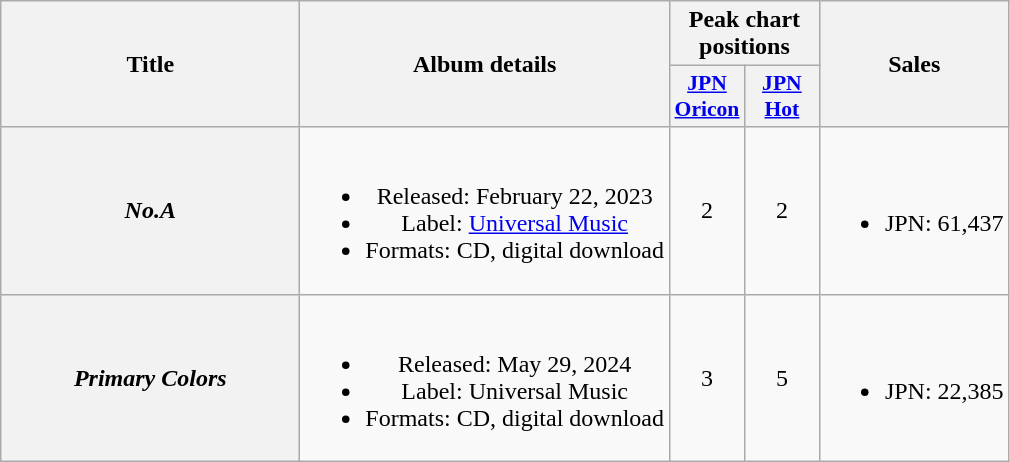<table class="wikitable plainrowheaders" style="text-align:center;">
<tr>
<th scope="col" rowspan="2" style="width:12em;">Title</th>
<th scope="col" rowspan="2">Album details</th>
<th scope="col" colspan="2">Peak chart positions</th>
<th scope="col" rowspan="2">Sales</th>
</tr>
<tr>
<th scope="col" style="width:3em;font-size:90%;"><a href='#'>JPN<br>Oricon</a><br></th>
<th scope="col" style="width:3em;font-size:90%;"><a href='#'>JPN<br>Hot</a><br></th>
</tr>
<tr>
<th scope="row"><em>No.A</em></th>
<td><br><ul><li>Released: February 22, 2023</li><li>Label: <a href='#'>Universal Music</a></li><li>Formats: CD, digital download</li></ul></td>
<td>2</td>
<td>2</td>
<td><br><ul><li>JPN: 61,437</li></ul></td>
</tr>
<tr>
<th scope="row"><em>Primary Colors</em></th>
<td><br><ul><li>Released: May 29, 2024</li><li>Label: Universal Music</li><li>Formats: CD, digital download</li></ul></td>
<td>3</td>
<td>5</td>
<td><br><ul><li>JPN: 22,385</li></ul></td>
</tr>
</table>
